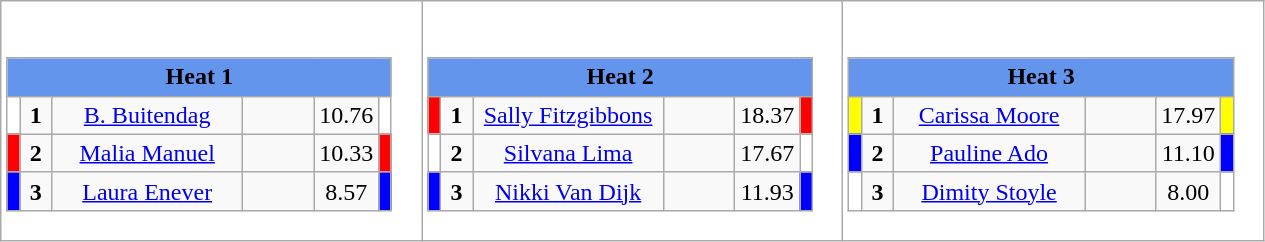<table class="wikitable" style="background:#fff;">
<tr>
<td><div><br><table class="wikitable">
<tr>
<td colspan="6"  style="text-align:center; background:#6495ed;"><strong>Heat 1</strong></td>
</tr>
<tr>
<td style="width:01px; background:#fff;"></td>
<td style="width:14px; text-align:center;"><strong>1</strong></td>
<td style="width:120px; text-align:center;"><a href='#'>B. Buitendag</a></td>
<td style="width:40px; text-align:center;"></td>
<td style="width:20px; text-align:center;">10.76</td>
<td style="width:01px; background:#fff;"></td>
</tr>
<tr>
<td style="width:01px; background:#f00;"></td>
<td style="width:14px; text-align:center;"><strong>2</strong></td>
<td style="width:120px; text-align:center;"><a href='#'>Malia Manuel</a></td>
<td style="width:40px; text-align:center;"></td>
<td style="width:20px; text-align:center;">10.33</td>
<td style="width:01px; background:#f00;"></td>
</tr>
<tr>
<td style="width:01px; background:#00f;"></td>
<td style="width:14px; text-align:center;"><strong>3</strong></td>
<td style="width:120px; text-align:center;"><a href='#'>Laura Enever</a></td>
<td style="width:40px; text-align:center;"></td>
<td style="width:20px; text-align:center;">8.57</td>
<td style="width:01px; background:#00f;"></td>
</tr>
</table>
</div></td>
<td><div><br><table class="wikitable">
<tr>
<td colspan="6"  style="text-align:center; background:#6495ed;"><strong>Heat 2</strong></td>
</tr>
<tr>
<td style="width:01px; background:#f00;"></td>
<td style="width:14px; text-align:center;"><strong>1</strong></td>
<td style="width:120px; text-align:center;"><a href='#'>Sally Fitzgibbons</a></td>
<td style="width:40px; text-align:center;"></td>
<td style="width:20px; text-align:center;">18.37</td>
<td style="width:01px; background:#f00;"></td>
</tr>
<tr>
<td style="width:01px; background:#fff;"></td>
<td style="width:14px; text-align:center;"><strong>2</strong></td>
<td style="width:120px; text-align:center;"><a href='#'>Silvana Lima</a></td>
<td style="width:40px; text-align:center;"></td>
<td style="width:20px; text-align:center;">17.67</td>
<td style="width:01px; background:#fff;"></td>
</tr>
<tr>
<td style="width:01px; background:#00f;"></td>
<td style="width:14px; text-align:center;"><strong>3</strong></td>
<td style="width:120px; text-align:center;"><a href='#'>Nikki Van Dijk</a></td>
<td style="width:40px; text-align:center;"></td>
<td style="width:20px; text-align:center;">11.93</td>
<td style="width:01px; background:#00f;"></td>
</tr>
</table>
</div></td>
<td><div><br><table class="wikitable">
<tr>
<td colspan="6"  style="text-align:center; background:#6495ed;"><strong>Heat 3</strong></td>
</tr>
<tr>
<td style="width:01px; background:#ff0;"></td>
<td style="width:14px; text-align:center;"><strong>1</strong></td>
<td style="width:120px; text-align:center;"><a href='#'>Carissa Moore</a></td>
<td style="width:40px; text-align:center;"></td>
<td style="width:20px; text-align:center;">17.97</td>
<td style="width:01px; background:#ff0;"></td>
</tr>
<tr>
<td style="width:01px; background:#00f;"></td>
<td style="width:14px; text-align:center;"><strong>2</strong></td>
<td style="width:120px; text-align:center;"><a href='#'>Pauline Ado</a></td>
<td style="width:40px; text-align:center;"></td>
<td style="width:20px; text-align:center;">11.10</td>
<td style="width:01px; background:#00f;"></td>
</tr>
<tr>
<td style="width:01px; background:#fff;"></td>
<td style="width:14px; text-align:center;"><strong>3</strong></td>
<td style="width:120px; text-align:center;"><a href='#'>Dimity Stoyle</a></td>
<td style="width:40px; text-align:center;"></td>
<td style="width:20px; text-align:center;">8.00</td>
<td style="width:01px; background:#fff;"></td>
</tr>
</table>
</div></td>
</tr>
</table>
